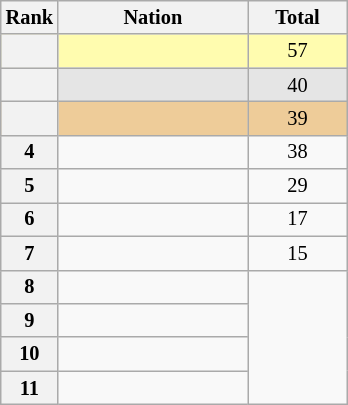<table class="wikitable sortable" style="text-align:center; font-size:85%">
<tr>
<th scope="col" style="width:25px;">Rank</th>
<th ! scope="col" style="width:120px;">Nation</th>
<th ! scope="col" style="width:60px;">Total</th>
</tr>
<tr bgcolor=fffcaf>
<th scope=row></th>
<td align=left></td>
<td>57</td>
</tr>
<tr bgcolor=e5e5e5>
<th scope=row></th>
<td align=left></td>
<td>40</td>
</tr>
<tr bgcolor=eecc99>
<th scope=row></th>
<td align=left></td>
<td>39</td>
</tr>
<tr>
<th scope=row>4</th>
<td align=left></td>
<td>38</td>
</tr>
<tr>
<th scope=row>5</th>
<td align=left></td>
<td>29</td>
</tr>
<tr>
<th scope=row>6</th>
<td align=left></td>
<td>17</td>
</tr>
<tr>
<th scope=row>7</th>
<td align=left></td>
<td>15</td>
</tr>
<tr>
<th scope=row>8</th>
<td align=left></td>
<td rowspan=4></td>
</tr>
<tr>
<th scope=row>9</th>
<td align=left></td>
</tr>
<tr>
<th scope=row>10</th>
<td align=left></td>
</tr>
<tr>
<th scope=row>11</th>
<td align=left></td>
</tr>
</table>
